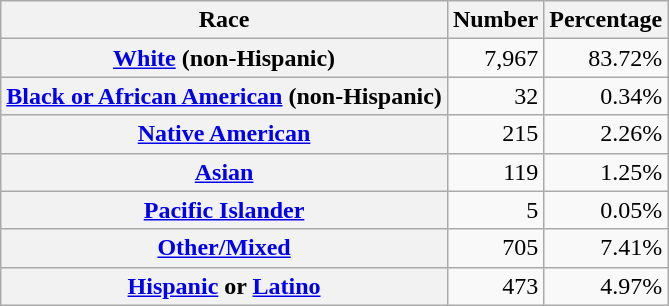<table class="wikitable" style="text-align:right">
<tr>
<th scope="col">Race</th>
<th scope="col">Number</th>
<th scope="col">Percentage</th>
</tr>
<tr>
<th scope="row"><a href='#'>White</a> (non-Hispanic)</th>
<td>7,967</td>
<td>83.72%</td>
</tr>
<tr>
<th scope="row"><a href='#'>Black or African American</a> (non-Hispanic)</th>
<td>32</td>
<td>0.34%</td>
</tr>
<tr>
<th scope="row"><a href='#'>Native American</a></th>
<td>215</td>
<td>2.26%</td>
</tr>
<tr>
<th scope="row"><a href='#'>Asian</a></th>
<td>119</td>
<td>1.25%</td>
</tr>
<tr>
<th scope="row"><a href='#'>Pacific Islander</a></th>
<td>5</td>
<td>0.05%</td>
</tr>
<tr>
<th scope="row"><a href='#'>Other/Mixed</a></th>
<td>705</td>
<td>7.41%</td>
</tr>
<tr>
<th scope="row"><a href='#'>Hispanic</a> or <a href='#'>Latino</a></th>
<td>473</td>
<td>4.97%</td>
</tr>
</table>
